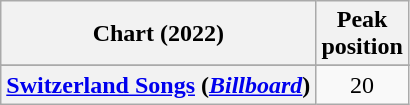<table class="wikitable sortable plainrowheaders" style="text-align:center">
<tr>
<th scope="col">Chart (2022)</th>
<th scope="col">Peak<br>position</th>
</tr>
<tr>
</tr>
<tr>
<th scope="row"><a href='#'>Switzerland Songs</a> (<em><a href='#'>Billboard</a></em>)</th>
<td>20</td>
</tr>
</table>
